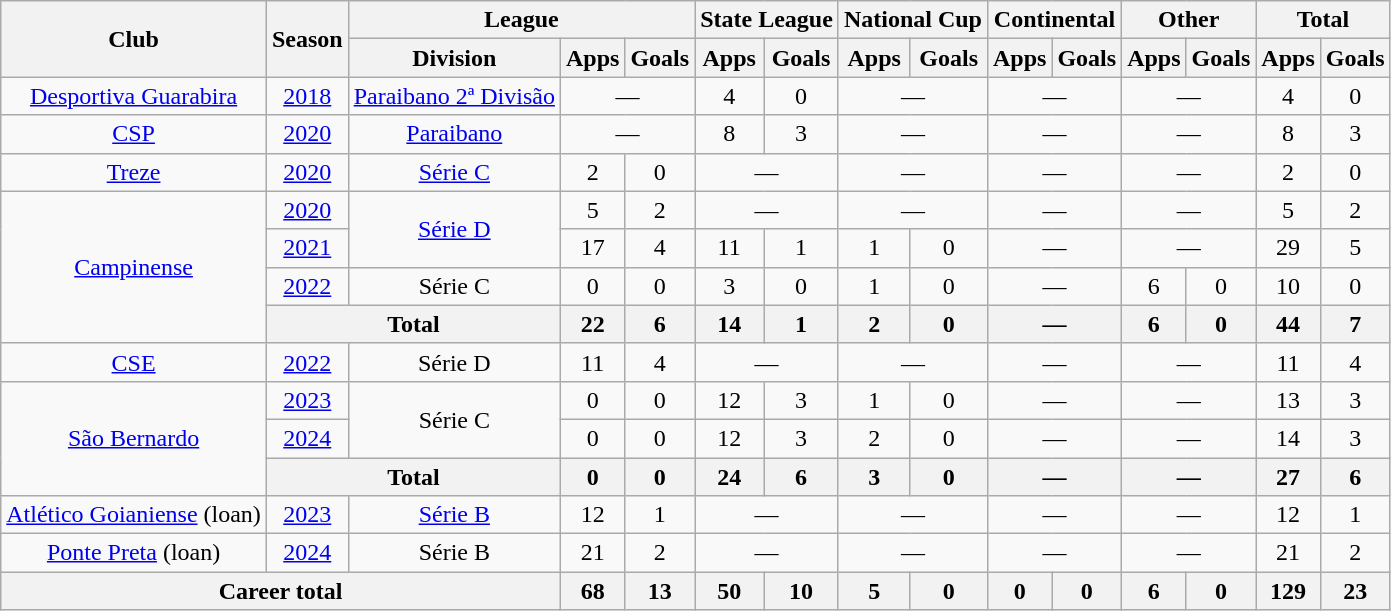<table class="wikitable" style="text-align: center;">
<tr>
<th rowspan="2">Club</th>
<th rowspan="2">Season</th>
<th colspan="3">League</th>
<th colspan="2">State League</th>
<th colspan="2">National Cup</th>
<th colspan="2">Continental</th>
<th colspan="2">Other</th>
<th colspan="2">Total</th>
</tr>
<tr>
<th>Division</th>
<th>Apps</th>
<th>Goals</th>
<th>Apps</th>
<th>Goals</th>
<th>Apps</th>
<th>Goals</th>
<th>Apps</th>
<th>Goals</th>
<th>Apps</th>
<th>Goals</th>
<th>Apps</th>
<th>Goals</th>
</tr>
<tr>
<td valign="center"><a href='#'>Desportiva Guarabira</a></td>
<td><a href='#'>2018</a></td>
<td><a href='#'>Paraibano 2ª Divisão</a></td>
<td colspan="2">—</td>
<td>4</td>
<td>0</td>
<td colspan="2">—</td>
<td colspan="2">—</td>
<td colspan="2">—</td>
<td>4</td>
<td>0</td>
</tr>
<tr>
<td valign="center"><a href='#'>CSP</a></td>
<td><a href='#'>2020</a></td>
<td><a href='#'>Paraibano</a></td>
<td colspan="2">—</td>
<td>8</td>
<td>3</td>
<td colspan="2">—</td>
<td colspan="2">—</td>
<td colspan="2">—</td>
<td>8</td>
<td>3</td>
</tr>
<tr>
<td valign="center"><a href='#'>Treze</a></td>
<td><a href='#'>2020</a></td>
<td><a href='#'>Série C</a></td>
<td>2</td>
<td>0</td>
<td colspan="2">—</td>
<td colspan="2">—</td>
<td colspan="2">—</td>
<td colspan="2">—</td>
<td>2</td>
<td>0</td>
</tr>
<tr>
<td rowspan="4" valign="center"><a href='#'>Campinense</a></td>
<td><a href='#'>2020</a></td>
<td rowspan="2"><a href='#'>Série D</a></td>
<td>5</td>
<td>2</td>
<td colspan="2">—</td>
<td colspan="2">—</td>
<td colspan="2">—</td>
<td colspan="2">—</td>
<td>5</td>
<td>2</td>
</tr>
<tr>
<td><a href='#'>2021</a></td>
<td>17</td>
<td>4</td>
<td>11</td>
<td>1</td>
<td>1</td>
<td>0</td>
<td colspan="2">—</td>
<td colspan="2">—</td>
<td>29</td>
<td>5</td>
</tr>
<tr>
<td><a href='#'>2022</a></td>
<td>Série C</td>
<td>0</td>
<td>0</td>
<td>3</td>
<td>0</td>
<td>1</td>
<td>0</td>
<td colspan="2">—</td>
<td>6</td>
<td>0</td>
<td>10</td>
<td>0</td>
</tr>
<tr>
<th colspan="2">Total</th>
<th>22</th>
<th>6</th>
<th>14</th>
<th>1</th>
<th>2</th>
<th>0</th>
<th colspan="2">—</th>
<th>6</th>
<th>0</th>
<th>44</th>
<th>7</th>
</tr>
<tr>
<td valign="center"><a href='#'>CSE</a></td>
<td><a href='#'>2022</a></td>
<td>Série D</td>
<td>11</td>
<td>4</td>
<td colspan="2">—</td>
<td colspan="2">—</td>
<td colspan="2">—</td>
<td colspan="2">—</td>
<td>11</td>
<td>4</td>
</tr>
<tr>
<td rowspan="3" valign="center"><a href='#'>São Bernardo</a></td>
<td><a href='#'>2023</a></td>
<td rowspan="2">Série C</td>
<td>0</td>
<td>0</td>
<td>12</td>
<td>3</td>
<td>1</td>
<td>0</td>
<td colspan="2">—</td>
<td colspan="2">—</td>
<td>13</td>
<td>3</td>
</tr>
<tr>
<td><a href='#'>2024</a></td>
<td>0</td>
<td>0</td>
<td>12</td>
<td>3</td>
<td>2</td>
<td>0</td>
<td colspan="2">—</td>
<td colspan="2">—</td>
<td>14</td>
<td>3</td>
</tr>
<tr>
<th colspan="2">Total</th>
<th>0</th>
<th>0</th>
<th>24</th>
<th>6</th>
<th>3</th>
<th>0</th>
<th colspan="2">—</th>
<th colspan="2">—</th>
<th>27</th>
<th>6</th>
</tr>
<tr>
<td valign="center"><a href='#'>Atlético Goianiense</a> (loan)</td>
<td><a href='#'>2023</a></td>
<td><a href='#'>Série B</a></td>
<td>12</td>
<td>1</td>
<td colspan="2">—</td>
<td colspan="2">—</td>
<td colspan="2">—</td>
<td colspan="2">—</td>
<td>12</td>
<td>1</td>
</tr>
<tr>
<td valign="center"><a href='#'>Ponte Preta</a> (loan)</td>
<td><a href='#'>2024</a></td>
<td>Série B</td>
<td>21</td>
<td>2</td>
<td colspan="2">—</td>
<td colspan="2">—</td>
<td colspan="2">—</td>
<td colspan="2">—</td>
<td>21</td>
<td>2</td>
</tr>
<tr>
<th colspan="3">Career total</th>
<th>68</th>
<th>13</th>
<th>50</th>
<th>10</th>
<th>5</th>
<th>0</th>
<th>0</th>
<th>0</th>
<th>6</th>
<th>0</th>
<th>129</th>
<th>23</th>
</tr>
</table>
